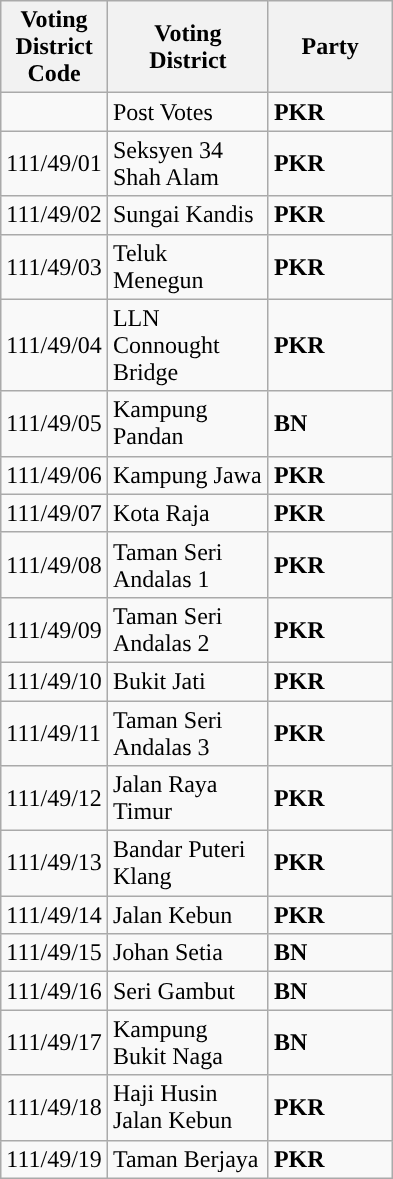<table class ="wikitable sortable">
<tr>
<th style="width:30px;">Voting District Code</th>
<th style="width:100px;">Voting District</th>
<th style="width:75px;">Party</th>
</tr>
<tr>
<td></td>
<td>Post Votes</td>
<td><strong>PKR</strong></td>
</tr>
<tr>
<td>111/49/01</td>
<td>Seksyen 34 Shah Alam</td>
<td><strong>PKR</strong></td>
</tr>
<tr>
<td>111/49/02</td>
<td>Sungai Kandis</td>
<td><strong>PKR</strong></td>
</tr>
<tr>
<td>111/49/03</td>
<td>Teluk Menegun</td>
<td><strong>PKR</strong></td>
</tr>
<tr>
<td>111/49/04</td>
<td>LLN Connought Bridge</td>
<td><strong>PKR</strong></td>
</tr>
<tr>
<td>111/49/05</td>
<td>Kampung Pandan</td>
<td><strong>BN</strong></td>
</tr>
<tr>
<td>111/49/06</td>
<td>Kampung Jawa</td>
<td><strong>PKR</strong></td>
</tr>
<tr>
<td>111/49/07</td>
<td>Kota Raja</td>
<td><strong>PKR</strong></td>
</tr>
<tr>
<td>111/49/08</td>
<td>Taman Seri Andalas 1</td>
<td><strong>PKR</strong></td>
</tr>
<tr>
<td>111/49/09</td>
<td>Taman Seri Andalas 2</td>
<td><strong>PKR</strong></td>
</tr>
<tr>
<td>111/49/10</td>
<td>Bukit Jati</td>
<td><strong>PKR</strong></td>
</tr>
<tr>
<td>111/49/11</td>
<td>Taman Seri Andalas 3</td>
<td><strong>PKR</strong></td>
</tr>
<tr>
<td>111/49/12</td>
<td>Jalan Raya Timur</td>
<td><strong>PKR</strong></td>
</tr>
<tr>
<td>111/49/13</td>
<td>Bandar Puteri Klang</td>
<td><strong>PKR</strong></td>
</tr>
<tr>
<td>111/49/14</td>
<td>Jalan Kebun</td>
<td><strong>PKR</strong></td>
</tr>
<tr>
<td>111/49/15</td>
<td>Johan Setia</td>
<td><strong>BN</strong></td>
</tr>
<tr>
<td>111/49/16</td>
<td>Seri Gambut</td>
<td><strong>BN</strong></td>
</tr>
<tr>
<td>111/49/17</td>
<td>Kampung Bukit Naga</td>
<td><strong>BN</strong></td>
</tr>
<tr>
<td>111/49/18</td>
<td>Haji Husin Jalan Kebun</td>
<td><strong>PKR</strong></td>
</tr>
<tr>
<td>111/49/19</td>
<td>Taman Berjaya</td>
<td><strong>PKR</strong></td>
</tr>
</table>
